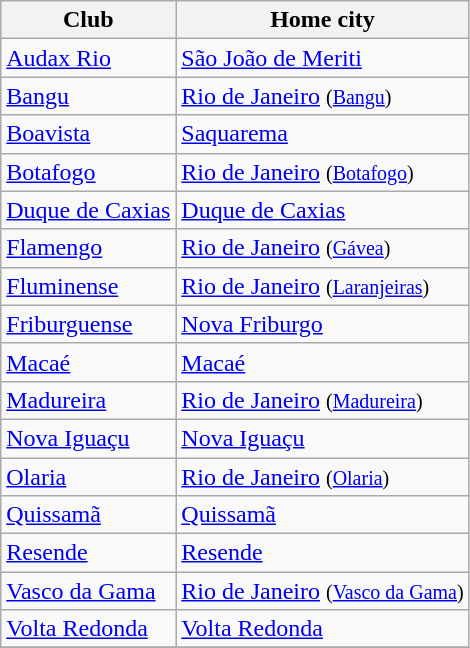<table class="wikitable sortable">
<tr>
<th>Club</th>
<th>Home city</th>
</tr>
<tr>
<td><a href='#'>Audax Rio</a></td>
<td><a href='#'>São João de Meriti</a></td>
</tr>
<tr>
<td><a href='#'>Bangu</a></td>
<td><a href='#'>Rio de Janeiro</a> <small>(<a href='#'>Bangu</a>)</small></td>
</tr>
<tr>
<td><a href='#'>Boavista</a></td>
<td><a href='#'>Saquarema</a></td>
</tr>
<tr>
<td><a href='#'>Botafogo</a></td>
<td><a href='#'>Rio de Janeiro</a> <small>(<a href='#'>Botafogo</a>)</small></td>
</tr>
<tr>
<td><a href='#'>Duque de Caxias</a></td>
<td><a href='#'>Duque de Caxias</a></td>
</tr>
<tr>
<td><a href='#'>Flamengo</a></td>
<td><a href='#'>Rio de Janeiro</a> <small>(<a href='#'>Gávea</a>)</small></td>
</tr>
<tr>
<td><a href='#'>Fluminense</a></td>
<td><a href='#'>Rio de Janeiro</a> <small>(<a href='#'>Laranjeiras</a>)</small></td>
</tr>
<tr>
<td><a href='#'>Friburguense</a></td>
<td><a href='#'>Nova Friburgo</a></td>
</tr>
<tr>
<td><a href='#'>Macaé</a></td>
<td><a href='#'>Macaé</a></td>
</tr>
<tr>
<td><a href='#'>Madureira</a></td>
<td><a href='#'>Rio de Janeiro</a> <small>(<a href='#'>Madureira</a>)</small></td>
</tr>
<tr>
<td><a href='#'>Nova Iguaçu</a></td>
<td><a href='#'>Nova Iguaçu</a></td>
</tr>
<tr>
<td><a href='#'>Olaria</a></td>
<td><a href='#'>Rio de Janeiro</a> <small>(<a href='#'>Olaria</a>)</small></td>
</tr>
<tr>
<td><a href='#'>Quissamã</a></td>
<td><a href='#'>Quissamã</a></td>
</tr>
<tr>
<td><a href='#'>Resende</a></td>
<td><a href='#'>Resende</a></td>
</tr>
<tr>
<td><a href='#'>Vasco da Gama</a></td>
<td><a href='#'>Rio de Janeiro</a> <small>(<a href='#'>Vasco da Gama</a>)</small></td>
</tr>
<tr>
<td><a href='#'>Volta Redonda</a></td>
<td><a href='#'>Volta Redonda</a></td>
</tr>
<tr>
</tr>
</table>
